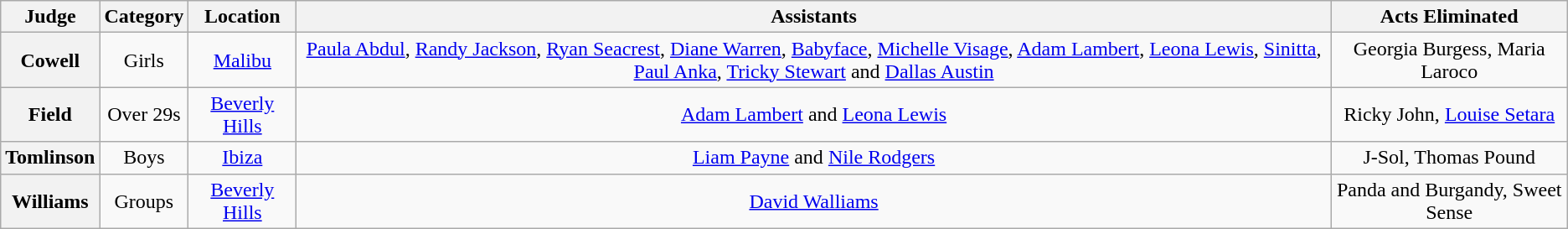<table class="wikitable plainrowheaders" style="text-align:center">
<tr>
<th>Judge</th>
<th>Category</th>
<th>Location</th>
<th>Assistants</th>
<th>Acts Eliminated</th>
</tr>
<tr>
<th scope="row">Cowell</th>
<td>Girls</td>
<td><a href='#'>Malibu</a></td>
<td><a href='#'>Paula Abdul</a>, <a href='#'>Randy Jackson</a>, <a href='#'>Ryan Seacrest</a>, <a href='#'>Diane Warren</a>, <a href='#'>Babyface</a>, <a href='#'>Michelle Visage</a>, <a href='#'>Adam Lambert</a>, <a href='#'>Leona Lewis</a>, <a href='#'>Sinitta</a>, <a href='#'>Paul Anka</a>, <a href='#'>Tricky Stewart</a> and <a href='#'>Dallas Austin</a></td>
<td>Georgia Burgess, Maria Laroco</td>
</tr>
<tr>
<th scope="row">Field</th>
<td>Over 29s</td>
<td><a href='#'>Beverly Hills</a></td>
<td><a href='#'>Adam Lambert</a> and <a href='#'>Leona Lewis</a></td>
<td>Ricky John, <a href='#'>Louise Setara</a></td>
</tr>
<tr>
<th scope="row">Tomlinson</th>
<td>Boys</td>
<td><a href='#'>Ibiza</a></td>
<td><a href='#'>Liam Payne</a> and <a href='#'>Nile Rodgers</a></td>
<td>J-Sol, Thomas Pound</td>
</tr>
<tr>
<th scope="row">Williams</th>
<td>Groups</td>
<td><a href='#'>Beverly Hills</a></td>
<td><a href='#'>David Walliams</a></td>
<td>Panda and Burgandy, Sweet Sense</td>
</tr>
</table>
